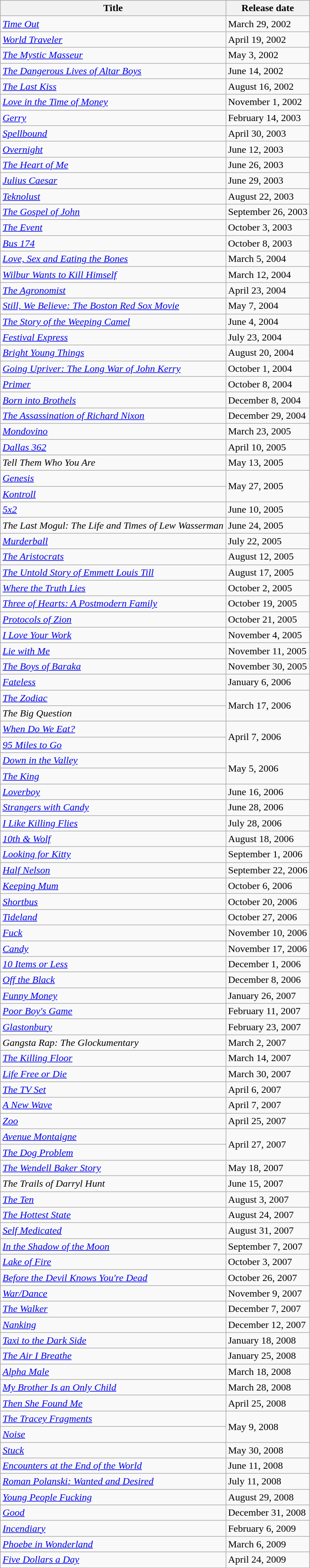<table class="wikitable sortable">
<tr>
<th>Title</th>
<th>Release date</th>
</tr>
<tr>
<td><em><a href='#'>Time Out</a></em></td>
<td>March 29, 2002</td>
</tr>
<tr>
<td><em><a href='#'>World Traveler</a></em></td>
<td>April 19, 2002</td>
</tr>
<tr>
<td><em><a href='#'>The Mystic Masseur</a></em></td>
<td>May 3, 2002</td>
</tr>
<tr>
<td><em><a href='#'>The Dangerous Lives of Altar Boys</a></em></td>
<td>June 14, 2002</td>
</tr>
<tr>
<td><em><a href='#'>The Last Kiss</a></em></td>
<td>August 16, 2002</td>
</tr>
<tr>
<td><em><a href='#'>Love in the Time of Money</a></em></td>
<td>November 1, 2002</td>
</tr>
<tr>
<td><em><a href='#'>Gerry</a></em></td>
<td>February 14, 2003</td>
</tr>
<tr>
<td><em><a href='#'>Spellbound</a></em></td>
<td>April 30, 2003</td>
</tr>
<tr>
<td><em><a href='#'>Overnight</a></em></td>
<td>June 12, 2003</td>
</tr>
<tr>
<td><em><a href='#'>The Heart of Me</a></em></td>
<td>June 26, 2003</td>
</tr>
<tr>
<td><em><a href='#'>Julius Caesar</a></em></td>
<td>June 29, 2003</td>
</tr>
<tr>
<td><em><a href='#'>Teknolust</a></em></td>
<td>August 22, 2003</td>
</tr>
<tr>
<td><em><a href='#'>The Gospel of John</a></em></td>
<td>September 26, 2003</td>
</tr>
<tr>
<td><em><a href='#'>The Event</a></em></td>
<td>October 3, 2003</td>
</tr>
<tr>
<td><em><a href='#'>Bus 174</a></em></td>
<td>October 8, 2003</td>
</tr>
<tr>
<td><em><a href='#'>Love, Sex and Eating the Bones</a></em></td>
<td>March 5, 2004</td>
</tr>
<tr>
<td><em><a href='#'>Wilbur Wants to Kill Himself</a></em></td>
<td>March 12, 2004</td>
</tr>
<tr>
<td><em><a href='#'>The Agronomist</a></em></td>
<td>April 23, 2004</td>
</tr>
<tr>
<td><em><a href='#'>Still, We Believe: The Boston Red Sox Movie</a></em></td>
<td>May 7, 2004</td>
</tr>
<tr>
<td><em><a href='#'>The Story of the Weeping Camel</a></em></td>
<td>June 4, 2004</td>
</tr>
<tr>
<td><em><a href='#'>Festival Express</a></em></td>
<td>July 23, 2004</td>
</tr>
<tr>
<td><em><a href='#'>Bright Young Things</a></em></td>
<td>August 20, 2004</td>
</tr>
<tr>
<td><em><a href='#'>Going Upriver: The Long War of John Kerry</a></em></td>
<td>October 1, 2004</td>
</tr>
<tr>
<td><em><a href='#'>Primer</a></em></td>
<td>October 8, 2004</td>
</tr>
<tr>
<td><em><a href='#'>Born into Brothels</a></em></td>
<td>December 8, 2004</td>
</tr>
<tr>
<td><em><a href='#'>The Assassination of Richard Nixon</a></em></td>
<td>December 29, 2004</td>
</tr>
<tr>
<td><em><a href='#'>Mondovino</a></em></td>
<td>March 23, 2005</td>
</tr>
<tr>
<td><em><a href='#'>Dallas 362</a></em></td>
<td>April 10, 2005</td>
</tr>
<tr>
<td><em>Tell Them Who You Are</em></td>
<td>May 13, 2005</td>
</tr>
<tr>
<td><em><a href='#'>Genesis</a></em></td>
<td rowspan="2">May 27, 2005</td>
</tr>
<tr>
<td><em><a href='#'>Kontroll</a></em></td>
</tr>
<tr>
<td><em><a href='#'>5x2</a></em></td>
<td>June 10, 2005</td>
</tr>
<tr>
<td><em>The Last Mogul: The Life and Times of Lew Wasserman</em></td>
<td>June 24, 2005</td>
</tr>
<tr>
<td><em><a href='#'>Murderball</a></em></td>
<td>July 22, 2005</td>
</tr>
<tr>
<td><em><a href='#'>The Aristocrats</a></em></td>
<td>August 12, 2005</td>
</tr>
<tr>
<td><em><a href='#'>The Untold Story of Emmett Louis Till</a></em></td>
<td>August 17, 2005</td>
</tr>
<tr>
<td><em><a href='#'>Where the Truth Lies</a></em></td>
<td>October 2, 2005</td>
</tr>
<tr>
<td><em><a href='#'>Three of Hearts: A Postmodern Family</a></em></td>
<td>October 19, 2005</td>
</tr>
<tr>
<td><em><a href='#'>Protocols of Zion</a></em></td>
<td>October 21, 2005</td>
</tr>
<tr>
<td><em><a href='#'>I Love Your Work</a></em></td>
<td>November 4, 2005</td>
</tr>
<tr>
<td><em><a href='#'>Lie with Me</a></em></td>
<td>November 11, 2005</td>
</tr>
<tr>
<td><em><a href='#'>The Boys of Baraka</a></em></td>
<td>November 30, 2005</td>
</tr>
<tr>
<td><em><a href='#'>Fateless</a></em></td>
<td>January 6, 2006</td>
</tr>
<tr>
<td><em><a href='#'>The Zodiac</a></em></td>
<td rowspan="2">March 17, 2006</td>
</tr>
<tr>
<td><em>The Big Question</em></td>
</tr>
<tr>
<td><em><a href='#'>When Do We Eat?</a></em></td>
<td rowspan="2">April 7, 2006</td>
</tr>
<tr>
<td><em><a href='#'>95 Miles to Go</a></em></td>
</tr>
<tr>
<td><em><a href='#'>Down in the Valley</a></em></td>
<td rowspan="2">May 5, 2006</td>
</tr>
<tr>
<td><em><a href='#'>The King</a></em></td>
</tr>
<tr>
<td><em><a href='#'>Loverboy</a></em></td>
<td>June 16, 2006</td>
</tr>
<tr>
<td><em><a href='#'>Strangers with Candy</a></em></td>
<td>June 28, 2006</td>
</tr>
<tr>
<td><em><a href='#'>I Like Killing Flies</a></em></td>
<td>July 28, 2006</td>
</tr>
<tr>
<td><em><a href='#'>10th & Wolf</a></em></td>
<td>August 18, 2006</td>
</tr>
<tr>
<td><em><a href='#'>Looking for Kitty</a></em></td>
<td>September 1, 2006</td>
</tr>
<tr>
<td><em><a href='#'>Half Nelson</a></em></td>
<td>September 22, 2006</td>
</tr>
<tr>
<td><em><a href='#'>Keeping Mum</a></em></td>
<td>October 6, 2006</td>
</tr>
<tr>
<td><em><a href='#'>Shortbus</a></em></td>
<td>October 20, 2006</td>
</tr>
<tr>
<td><em><a href='#'>Tideland</a></em></td>
<td>October 27, 2006</td>
</tr>
<tr>
<td><em><a href='#'>Fuck</a></em></td>
<td>November 10, 2006</td>
</tr>
<tr>
<td><em><a href='#'>Candy</a></em></td>
<td>November 17, 2006</td>
</tr>
<tr>
<td><em><a href='#'>10 Items or Less</a></em></td>
<td>December 1, 2006</td>
</tr>
<tr>
<td><em><a href='#'>Off the Black</a></em></td>
<td>December 8, 2006</td>
</tr>
<tr>
<td><em><a href='#'>Funny Money</a></em></td>
<td>January 26, 2007</td>
</tr>
<tr>
<td><em><a href='#'>Poor Boy's Game</a></em></td>
<td>February 11, 2007</td>
</tr>
<tr>
<td><em><a href='#'>Glastonbury</a></em></td>
<td>February 23, 2007</td>
</tr>
<tr>
<td><em>Gangsta Rap: The Glockumentary</em></td>
<td>March 2, 2007</td>
</tr>
<tr>
<td><em><a href='#'>The Killing Floor</a></em></td>
<td>March 14, 2007</td>
</tr>
<tr>
<td><em><a href='#'>Life Free or Die</a></em></td>
<td>March 30, 2007</td>
</tr>
<tr>
<td><em><a href='#'>The TV Set</a></em></td>
<td>April 6, 2007</td>
</tr>
<tr>
<td><em><a href='#'>A New Wave</a></em></td>
<td>April 7, 2007</td>
</tr>
<tr>
<td><em><a href='#'>Zoo</a></em></td>
<td>April 25, 2007</td>
</tr>
<tr>
<td><em><a href='#'>Avenue Montaigne</a></em></td>
<td rowspan="2">April 27, 2007</td>
</tr>
<tr>
<td><em><a href='#'>The Dog Problem</a></em></td>
</tr>
<tr>
<td><em><a href='#'>The Wendell Baker Story</a></em></td>
<td>May 18, 2007</td>
</tr>
<tr>
<td><em>The Trails of Darryl Hunt</em></td>
<td>June 15, 2007</td>
</tr>
<tr>
<td><em><a href='#'>The Ten</a></em></td>
<td>August 3, 2007</td>
</tr>
<tr>
<td><em><a href='#'>The Hottest State</a></em></td>
<td>August 24, 2007</td>
</tr>
<tr>
<td><em><a href='#'>Self Medicated</a></em></td>
<td>August 31, 2007</td>
</tr>
<tr>
<td><em><a href='#'>In the Shadow of the Moon</a></em></td>
<td>September 7, 2007</td>
</tr>
<tr>
<td><em><a href='#'>Lake of Fire</a></em></td>
<td>October 3, 2007</td>
</tr>
<tr>
<td><em><a href='#'>Before the Devil Knows You're Dead</a></em></td>
<td>October 26, 2007</td>
</tr>
<tr>
<td><em><a href='#'>War/Dance</a></em></td>
<td>November 9, 2007</td>
</tr>
<tr>
<td><em><a href='#'>The Walker</a></em></td>
<td>December 7, 2007</td>
</tr>
<tr>
<td><em><a href='#'>Nanking</a></em></td>
<td>December 12, 2007</td>
</tr>
<tr>
<td><em><a href='#'>Taxi to the Dark Side</a></em></td>
<td>January 18, 2008</td>
</tr>
<tr>
<td><em><a href='#'>The Air I Breathe</a></em></td>
<td>January 25, 2008</td>
</tr>
<tr>
<td><em><a href='#'>Alpha Male</a></em></td>
<td>March 18, 2008</td>
</tr>
<tr>
<td><em><a href='#'>My Brother Is an Only Child</a></em></td>
<td>March 28, 2008</td>
</tr>
<tr>
<td><em><a href='#'>Then She Found Me</a></em></td>
<td>April 25, 2008</td>
</tr>
<tr>
<td><em><a href='#'>The Tracey Fragments</a></em></td>
<td rowspan="2">May 9, 2008</td>
</tr>
<tr>
<td><em><a href='#'>Noise</a></em></td>
</tr>
<tr>
<td><a href='#'><em>Stuck</em></a></td>
<td>May 30, 2008</td>
</tr>
<tr>
<td><em><a href='#'>Encounters at the End of the World</a></em></td>
<td>June 11, 2008</td>
</tr>
<tr>
<td><em><a href='#'>Roman Polanski: Wanted and Desired</a></em></td>
<td>July 11, 2008</td>
</tr>
<tr>
<td><em><a href='#'>Young People Fucking</a></em></td>
<td>August 29, 2008</td>
</tr>
<tr>
<td><em><a href='#'>Good</a></em></td>
<td>December 31, 2008</td>
</tr>
<tr>
<td><em><a href='#'>Incendiary</a></em></td>
<td>February 6, 2009</td>
</tr>
<tr>
<td><em><a href='#'>Phoebe in Wonderland</a></em></td>
<td>March 6, 2009</td>
</tr>
<tr>
<td><em><a href='#'>Five Dollars a Day</a></em></td>
<td>April 24, 2009</td>
</tr>
</table>
